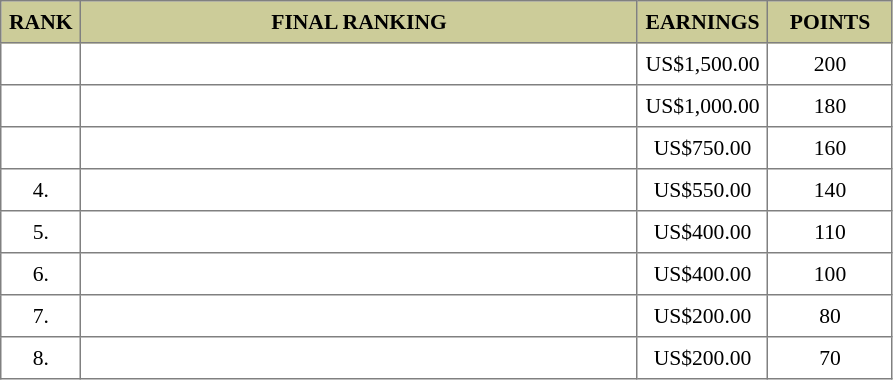<table border="1" cellspacing="2" cellpadding="5" style="border-collapse: collapse; font-size: 90%;">
<tr bgcolor="CCCC99">
<th>RANK</th>
<th style="width: 25em">FINAL RANKING</th>
<th style="width: 5em">EARNINGS</th>
<th style="width: 5em">POINTS</th>
</tr>
<tr>
<td align="center"></td>
<td></td>
<td align="center">US$1,500.00</td>
<td align="center">200</td>
</tr>
<tr>
<td align="center"></td>
<td></td>
<td align="center">US$1,000.00</td>
<td align="center">180</td>
</tr>
<tr>
<td align="center"></td>
<td></td>
<td align="center">US$750.00</td>
<td align="center">160</td>
</tr>
<tr>
<td align="center">4.</td>
<td></td>
<td align="center">US$550.00</td>
<td align="center">140</td>
</tr>
<tr>
<td align="center">5.</td>
<td></td>
<td align="center">US$400.00</td>
<td align="center">110</td>
</tr>
<tr>
<td align="center">6.</td>
<td></td>
<td align="center">US$400.00</td>
<td align="center">100</td>
</tr>
<tr>
<td align="center">7.</td>
<td></td>
<td align="center">US$200.00</td>
<td align="center">80</td>
</tr>
<tr>
<td align="center">8.</td>
<td></td>
<td align="center">US$200.00</td>
<td align="center">70</td>
</tr>
</table>
